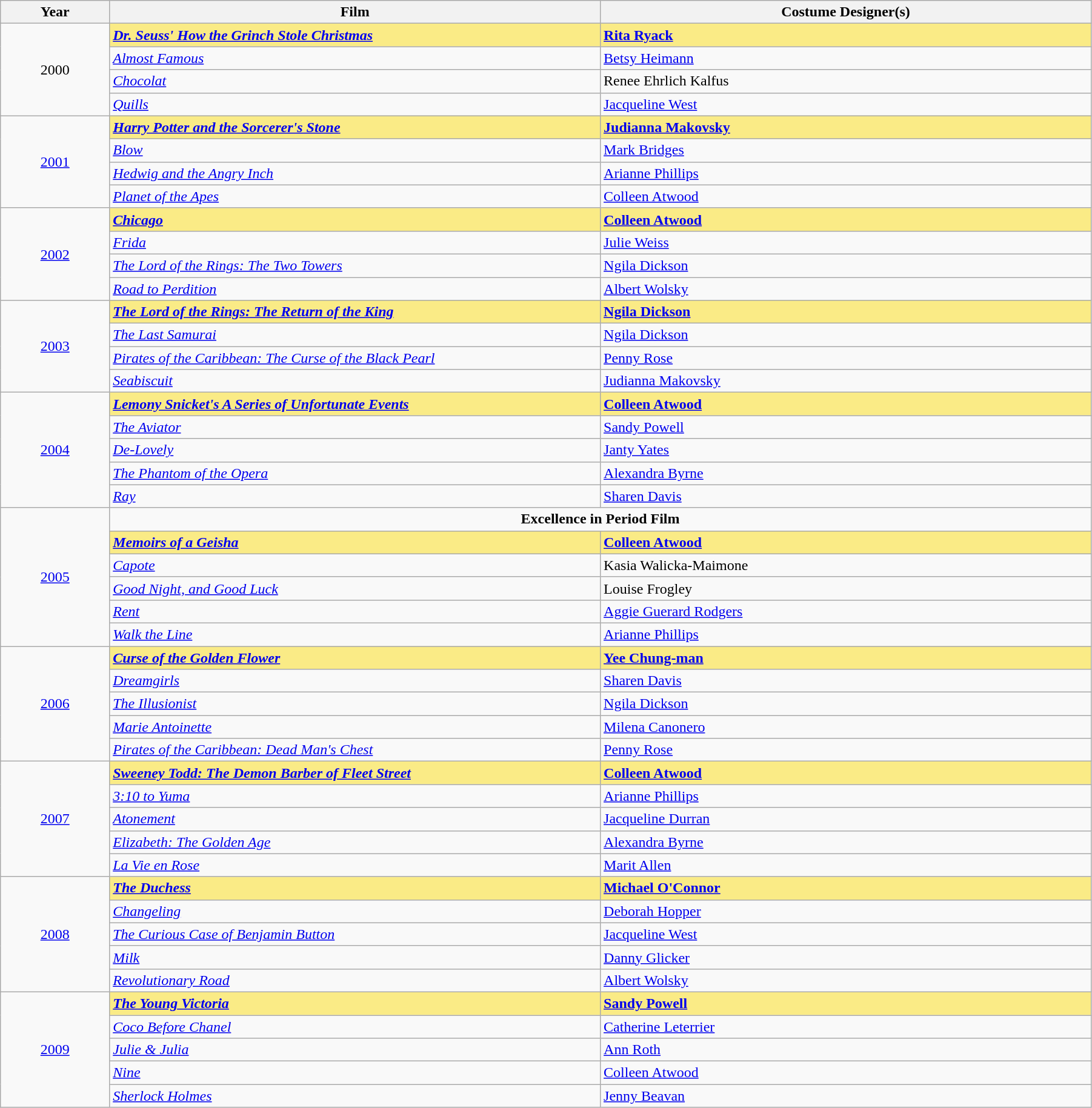<table class="wikitable" width="95%" cellpadding="5">
<tr>
<th width="10%">Year</th>
<th width="45%">Film</th>
<th width="45%">Costume Designer(s)</th>
</tr>
<tr>
<td rowspan="4" style="text-align:center;">2000<br></td>
<td style="background:#FAEB86;"><strong><em><a href='#'>Dr. Seuss' How the Grinch Stole Christmas</a></em></strong></td>
<td style="background:#FAEB86;"><strong><a href='#'>Rita Ryack</a></strong></td>
</tr>
<tr>
<td><em><a href='#'>Almost Famous</a></em></td>
<td><a href='#'>Betsy Heimann</a></td>
</tr>
<tr>
<td><em><a href='#'>Chocolat</a></em></td>
<td>Renee Ehrlich Kalfus</td>
</tr>
<tr>
<td><em><a href='#'>Quills</a></em></td>
<td><a href='#'>Jacqueline West</a></td>
</tr>
<tr>
<td rowspan="4" style="text-align:center;"><a href='#'>2001</a><br></td>
<td style="background:#FAEB86;"><strong><em><a href='#'>Harry Potter and the Sorcerer's Stone</a></em></strong></td>
<td style="background:#FAEB86;"><strong><a href='#'>Judianna Makovsky</a></strong></td>
</tr>
<tr>
<td><em><a href='#'>Blow</a></em></td>
<td><a href='#'>Mark Bridges</a></td>
</tr>
<tr>
<td><em><a href='#'>Hedwig and the Angry Inch</a></em></td>
<td><a href='#'>Arianne Phillips</a></td>
</tr>
<tr>
<td><em><a href='#'>Planet of the Apes</a></em></td>
<td><a href='#'>Colleen Atwood</a></td>
</tr>
<tr>
<td rowspan="4" style="text-align:center;"><a href='#'>2002</a><br></td>
<td style="background:#FAEB86;"><strong><em><a href='#'>Chicago</a></em></strong></td>
<td style="background:#FAEB86;"><strong><a href='#'>Colleen Atwood</a></strong></td>
</tr>
<tr>
<td><em><a href='#'>Frida</a></em></td>
<td><a href='#'>Julie Weiss</a></td>
</tr>
<tr>
<td><em><a href='#'>The Lord of the Rings: The Two Towers</a></em></td>
<td><a href='#'>Ngila Dickson</a></td>
</tr>
<tr>
<td><em><a href='#'>Road to Perdition</a></em></td>
<td><a href='#'>Albert Wolsky</a></td>
</tr>
<tr>
<td rowspan="4" style="text-align:center;"><a href='#'>2003</a><br></td>
<td style="background:#FAEB86;"><strong><em><a href='#'>The Lord of the Rings: The Return of the King</a></em></strong></td>
<td style="background:#FAEB86;"><strong><a href='#'>Ngila Dickson</a></strong></td>
</tr>
<tr>
<td><em><a href='#'>The Last Samurai</a></em></td>
<td><a href='#'>Ngila Dickson</a></td>
</tr>
<tr>
<td><em><a href='#'>Pirates of the Caribbean: The Curse of the Black Pearl</a></em></td>
<td><a href='#'>Penny Rose</a></td>
</tr>
<tr>
<td><em><a href='#'>Seabiscuit</a></em></td>
<td><a href='#'>Judianna Makovsky</a></td>
</tr>
<tr>
<td rowspan="5" style="text-align:center;"><a href='#'>2004</a><br></td>
<td style="background:#FAEB86;"><strong><em><a href='#'>Lemony Snicket's A Series of Unfortunate Events</a></em></strong></td>
<td style="background:#FAEB86;"><strong><a href='#'>Colleen Atwood</a></strong></td>
</tr>
<tr>
<td><em><a href='#'>The Aviator</a></em></td>
<td><a href='#'>Sandy Powell</a></td>
</tr>
<tr>
<td><em><a href='#'>De-Lovely</a></em></td>
<td><a href='#'>Janty Yates</a></td>
</tr>
<tr>
<td><em><a href='#'>The Phantom of the Opera</a></em></td>
<td><a href='#'>Alexandra Byrne</a></td>
</tr>
<tr>
<td><em><a href='#'>Ray</a></em></td>
<td><a href='#'>Sharen Davis</a></td>
</tr>
<tr>
<td rowspan="6" style="text-align:center;"><a href='#'>2005</a><br></td>
<td colspan=2 align="center"><strong>Excellence in Period Film</strong></td>
</tr>
<tr>
<td style="background:#FAEB86;"><strong><em><a href='#'>Memoirs of a Geisha</a></em></strong></td>
<td style="background:#FAEB86;"><strong><a href='#'>Colleen Atwood</a></strong></td>
</tr>
<tr>
<td><em><a href='#'>Capote</a></em></td>
<td>Kasia Walicka-Maimone</td>
</tr>
<tr>
<td><em><a href='#'>Good Night, and Good Luck</a></em></td>
<td>Louise Frogley</td>
</tr>
<tr>
<td><em><a href='#'>Rent</a></em></td>
<td><a href='#'>Aggie Guerard Rodgers</a></td>
</tr>
<tr>
<td><em><a href='#'>Walk the Line</a></em></td>
<td><a href='#'>Arianne Phillips</a></td>
</tr>
<tr>
<td rowspan="5" style="text-align:center;"><a href='#'>2006</a><br></td>
<td style="background:#FAEB86;"><strong><em><a href='#'>Curse of the Golden Flower</a></em></strong></td>
<td style="background:#FAEB86;"><strong><a href='#'>Yee Chung-man</a></strong></td>
</tr>
<tr>
<td><em><a href='#'>Dreamgirls</a></em></td>
<td><a href='#'>Sharen Davis</a></td>
</tr>
<tr>
<td><em><a href='#'>The Illusionist</a></em></td>
<td><a href='#'>Ngila Dickson</a></td>
</tr>
<tr>
<td><em><a href='#'>Marie Antoinette</a></em></td>
<td><a href='#'>Milena Canonero</a></td>
</tr>
<tr>
<td><em><a href='#'>Pirates of the Caribbean: Dead Man's Chest</a></em></td>
<td><a href='#'>Penny Rose</a></td>
</tr>
<tr>
<td rowspan="5" style="text-align:center;"><a href='#'>2007</a></td>
<td style="background:#FAEB86;"><strong><em><a href='#'>Sweeney Todd: The Demon Barber of Fleet Street</a></em></strong></td>
<td style="background:#FAEB86;"><strong><a href='#'>Colleen Atwood</a></strong></td>
</tr>
<tr>
<td><em><a href='#'>3:10 to Yuma</a></em></td>
<td><a href='#'>Arianne Phillips</a></td>
</tr>
<tr>
<td><em><a href='#'>Atonement</a></em></td>
<td><a href='#'>Jacqueline Durran</a></td>
</tr>
<tr>
<td><em><a href='#'>Elizabeth: The Golden Age</a></em></td>
<td><a href='#'>Alexandra Byrne</a></td>
</tr>
<tr>
<td><em><a href='#'>La Vie en Rose</a></em></td>
<td><a href='#'>Marit Allen</a></td>
</tr>
<tr>
<td rowspan="5" style="text-align:center;"><a href='#'>2008</a></td>
<td style="background:#FAEB86;"><strong><em><a href='#'>The Duchess</a></em></strong></td>
<td style="background:#FAEB86;"><strong><a href='#'>Michael O'Connor</a></strong></td>
</tr>
<tr>
<td><em><a href='#'>Changeling</a></em></td>
<td><a href='#'>Deborah Hopper</a></td>
</tr>
<tr>
<td><em><a href='#'>The Curious Case of Benjamin Button</a></em></td>
<td><a href='#'>Jacqueline West</a></td>
</tr>
<tr>
<td><em><a href='#'>Milk</a></em></td>
<td><a href='#'>Danny Glicker</a></td>
</tr>
<tr>
<td><em><a href='#'>Revolutionary Road</a></em></td>
<td><a href='#'>Albert Wolsky</a></td>
</tr>
<tr>
<td rowspan="5" style="text-align:center;"><a href='#'>2009</a></td>
<td style="background:#FAEB86;"><strong><em><a href='#'>The Young Victoria</a></em></strong></td>
<td style="background:#FAEB86;"><strong><a href='#'>Sandy Powell</a></strong></td>
</tr>
<tr>
<td><em><a href='#'>Coco Before Chanel</a></em></td>
<td><a href='#'>Catherine Leterrier</a></td>
</tr>
<tr>
<td><em><a href='#'>Julie & Julia</a></em></td>
<td><a href='#'>Ann Roth</a></td>
</tr>
<tr>
<td><em><a href='#'>Nine</a></em></td>
<td><a href='#'>Colleen Atwood</a></td>
</tr>
<tr>
<td><em><a href='#'>Sherlock Holmes</a></em></td>
<td><a href='#'>Jenny Beavan</a></td>
</tr>
</table>
